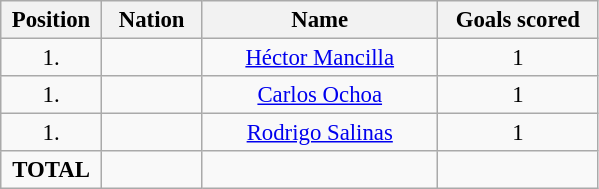<table class="wikitable" style="font-size: 95%; text-align: center;">
<tr>
<th width=60>Position</th>
<th width=60>Nation</th>
<th width=150>Name</th>
<th width=100>Goals scored</th>
</tr>
<tr>
<td>1.</td>
<td></td>
<td><a href='#'>Héctor Mancilla</a></td>
<td>1</td>
</tr>
<tr>
<td>1.</td>
<td></td>
<td><a href='#'>Carlos Ochoa</a></td>
<td>1</td>
</tr>
<tr>
<td>1.</td>
<td></td>
<td><a href='#'>Rodrigo Salinas</a></td>
<td>1</td>
</tr>
<tr>
<td><strong>TOTAL</strong></td>
<td></td>
<td></td>
<td></td>
</tr>
</table>
